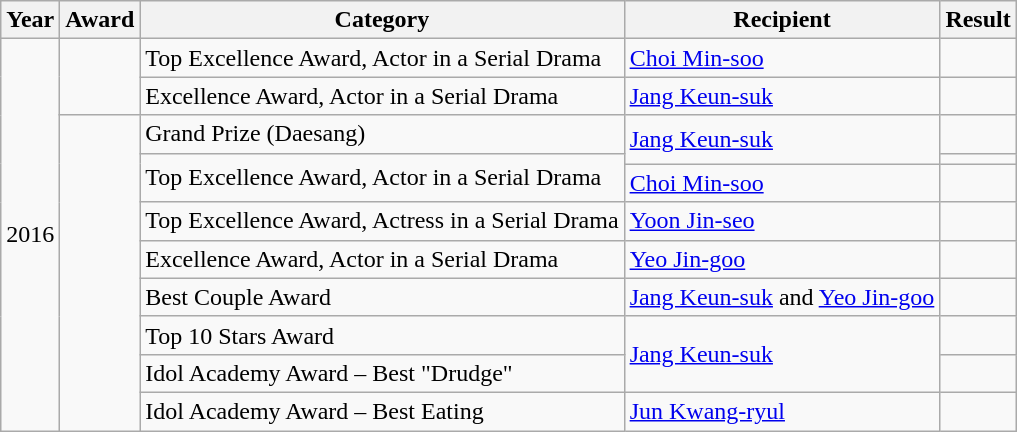<table class="wikitable">
<tr>
<th>Year</th>
<th>Award</th>
<th>Category</th>
<th>Recipient</th>
<th>Result</th>
</tr>
<tr>
<td rowspan=11>2016</td>
<td rowspan=2></td>
<td>Top Excellence Award, Actor in a Serial Drama</td>
<td><a href='#'>Choi Min-soo</a></td>
<td></td>
</tr>
<tr>
<td>Excellence Award, Actor in a Serial Drama</td>
<td><a href='#'>Jang Keun-suk</a></td>
<td></td>
</tr>
<tr>
<td rowspan=9></td>
<td>Grand Prize (Daesang)</td>
<td rowspan=2><a href='#'>Jang Keun-suk</a></td>
<td></td>
</tr>
<tr>
<td rowspan=2>Top Excellence Award, Actor in a Serial Drama</td>
<td></td>
</tr>
<tr>
<td><a href='#'>Choi Min-soo</a></td>
<td></td>
</tr>
<tr>
<td>Top Excellence Award, Actress in a Serial Drama</td>
<td><a href='#'>Yoon Jin-seo</a></td>
<td></td>
</tr>
<tr>
<td>Excellence Award, Actor in a Serial Drama</td>
<td><a href='#'>Yeo Jin-goo</a></td>
<td></td>
</tr>
<tr>
<td>Best Couple Award</td>
<td><a href='#'>Jang Keun-suk</a> and <a href='#'>Yeo Jin-goo</a></td>
<td></td>
</tr>
<tr>
<td>Top 10 Stars Award</td>
<td rowspan=2><a href='#'>Jang Keun-suk</a></td>
<td></td>
</tr>
<tr>
<td>Idol Academy Award – Best "Drudge"</td>
<td></td>
</tr>
<tr>
<td>Idol Academy Award – Best Eating</td>
<td><a href='#'>Jun Kwang-ryul</a></td>
<td></td>
</tr>
</table>
